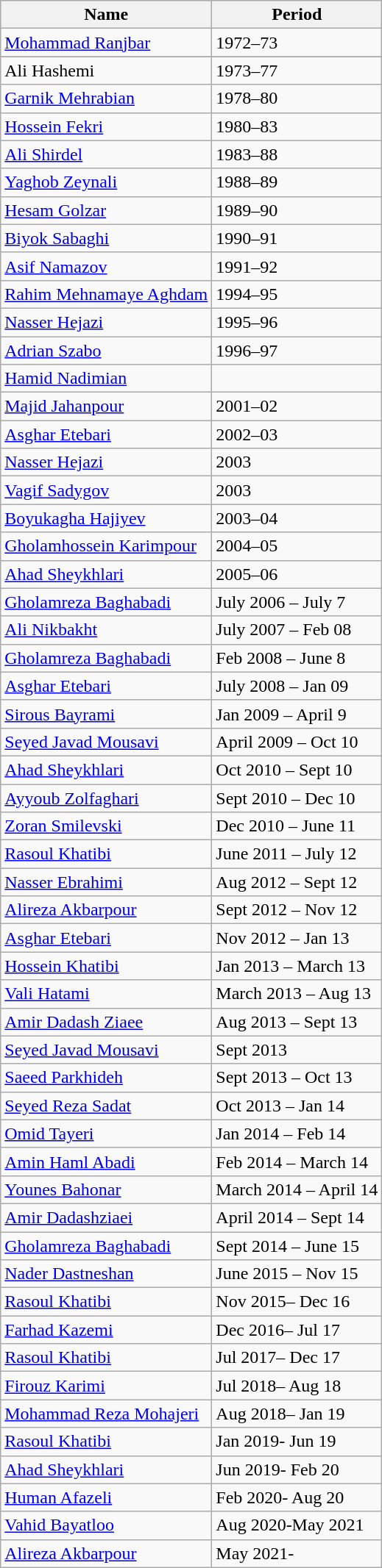<table class="wikitable">
<tr>
<th>Name</th>
<th>Period</th>
</tr>
<tr>
<td> <a href='#'>Mohammad Ranjbar</a></td>
<td>1972–73</td>
</tr>
<tr>
</tr>
<tr>
<td> Ali Hashemi</td>
<td>1973–77</td>
</tr>
<tr>
<td> <a href='#'>Garnik Mehrabian</a></td>
<td>1978–80</td>
</tr>
<tr>
<td> <a href='#'>Hossein Fekri</a></td>
<td>1980–83</td>
</tr>
<tr>
<td> <a href='#'>Ali Shirdel</a></td>
<td>1983–88</td>
</tr>
<tr>
<td> <a href='#'>Yaghob Zeynali</a></td>
<td>1988–89</td>
</tr>
<tr>
<td> <a href='#'>Hesam Golzar</a></td>
<td>1989–90</td>
</tr>
<tr>
<td> <a href='#'>Biyok Sabaghi</a></td>
<td>1990–91</td>
</tr>
<tr>
<td> <a href='#'>Asif Namazov</a></td>
<td>1991–92</td>
</tr>
<tr>
<td> <a href='#'>Rahim Mehnamaye Aghdam</a></td>
<td>1994–95</td>
</tr>
<tr>
<td> <a href='#'>Nasser Hejazi</a></td>
<td>1995–96</td>
</tr>
<tr>
<td> <a href='#'>Adrian Szabo</a></td>
<td>1996–97</td>
</tr>
<tr>
<td> <a href='#'>Hamid Nadimian</a></td>
<td></td>
</tr>
<tr>
<td> <a href='#'>Majid Jahanpour</a></td>
<td>2001–02</td>
</tr>
<tr>
<td> <a href='#'>Asghar Etebari</a></td>
<td>2002–03</td>
</tr>
<tr>
<td> <a href='#'>Nasser Hejazi</a></td>
<td>2003</td>
</tr>
<tr>
<td> <a href='#'>Vagif Sadygov</a></td>
<td>2003</td>
</tr>
<tr>
<td> <a href='#'>Boyukagha Hajiyev</a></td>
<td>2003–04</td>
</tr>
<tr>
<td> <a href='#'>Gholamhossein Karimpour</a></td>
<td>2004–05</td>
</tr>
<tr>
<td> <a href='#'>Ahad Sheykhlari</a></td>
<td>2005–06</td>
</tr>
<tr>
<td> <a href='#'>Gholamreza Baghabadi</a></td>
<td>July 2006 – July 7</td>
</tr>
<tr>
<td> <a href='#'>Ali Nikbakht</a></td>
<td>July 2007 – Feb 08</td>
</tr>
<tr>
<td> <a href='#'>Gholamreza Baghabadi</a></td>
<td>Feb 2008 – June 8</td>
</tr>
<tr>
<td> <a href='#'>Asghar Etebari</a></td>
<td>July 2008 – Jan 09</td>
</tr>
<tr>
<td> <a href='#'>Sirous Bayrami</a></td>
<td>Jan 2009 – April 9</td>
</tr>
<tr>
<td> <a href='#'>Seyed Javad Mousavi</a></td>
<td>April 2009 – Oct 10</td>
</tr>
<tr>
<td> <a href='#'>Ahad Sheykhlari</a></td>
<td>Oct 2010 – Sept 10</td>
</tr>
<tr>
<td> <a href='#'>Ayyoub Zolfaghari</a></td>
<td>Sept 2010 – Dec 10</td>
</tr>
<tr>
<td> <a href='#'>Zoran Smilevski</a></td>
<td>Dec 2010 – June 11</td>
</tr>
<tr>
<td> <a href='#'>Rasoul Khatibi</a></td>
<td>June 2011 – July 12</td>
</tr>
<tr>
<td> <a href='#'>Nasser Ebrahimi</a></td>
<td>Aug 2012 – Sept 12</td>
</tr>
<tr>
<td> <a href='#'>Alireza Akbarpour</a></td>
<td>Sept 2012 – Nov 12</td>
</tr>
<tr>
<td> <a href='#'>Asghar Etebari</a></td>
<td>Nov 2012 – Jan 13</td>
</tr>
<tr>
<td> <a href='#'>Hossein Khatibi</a></td>
<td>Jan 2013 – March 13</td>
</tr>
<tr>
<td> <a href='#'>Vali Hatami</a></td>
<td>March 2013 – Aug 13</td>
</tr>
<tr>
<td> <a href='#'>Amir Dadash Ziaee</a></td>
<td>Aug 2013 – Sept 13</td>
</tr>
<tr>
<td> <a href='#'>Seyed Javad Mousavi</a></td>
<td>Sept 2013</td>
</tr>
<tr>
<td> <a href='#'>Saeed Parkhideh</a></td>
<td>Sept 2013 – Oct 13</td>
</tr>
<tr>
<td> <a href='#'>Seyed Reza Sadat</a></td>
<td>Oct 2013 – Jan 14</td>
</tr>
<tr>
<td> <a href='#'>Omid Tayeri</a></td>
<td>Jan 2014 – Feb 14</td>
</tr>
<tr>
<td> <a href='#'>Amin Haml Abadi</a></td>
<td>Feb 2014 – March 14</td>
</tr>
<tr>
<td> <a href='#'>Younes Bahonar</a></td>
<td>March 2014 – April 14</td>
</tr>
<tr>
<td> <a href='#'>Amir Dadashziaei</a></td>
<td>April 2014 – Sept 14</td>
</tr>
<tr>
<td> <a href='#'>Gholamreza Baghabadi</a></td>
<td>Sept 2014 – June 15</td>
</tr>
<tr>
<td> <a href='#'>Nader Dastneshan</a></td>
<td>June 2015 – Nov 15</td>
</tr>
<tr>
<td> <a href='#'>Rasoul Khatibi</a></td>
<td>Nov 2015– Dec 16</td>
</tr>
<tr>
<td> <a href='#'>Farhad Kazemi</a></td>
<td>Dec 2016– Jul 17</td>
</tr>
<tr>
<td> <a href='#'>Rasoul Khatibi</a></td>
<td>Jul 2017– Dec 17</td>
</tr>
<tr>
<td> <a href='#'>Firouz Karimi</a></td>
<td>Jul 2018– Aug 18</td>
</tr>
<tr>
<td> <a href='#'>Mohammad Reza Mohajeri</a></td>
<td>Aug 2018– Jan 19</td>
</tr>
<tr>
<td> <a href='#'>Rasoul Khatibi</a></td>
<td>Jan 2019- Jun 19</td>
</tr>
<tr>
<td> <a href='#'>Ahad Sheykhlari</a></td>
<td>Jun 2019- Feb 20</td>
</tr>
<tr>
<td> <a href='#'>Human Afazeli</a></td>
<td>Feb 2020- Aug 20</td>
</tr>
<tr>
<td> <a href='#'>Vahid Bayatloo</a></td>
<td>Aug 2020-May 2021</td>
</tr>
<tr>
<td> <a href='#'>Alireza Akbarpour</a></td>
<td>May 2021-</td>
</tr>
</table>
